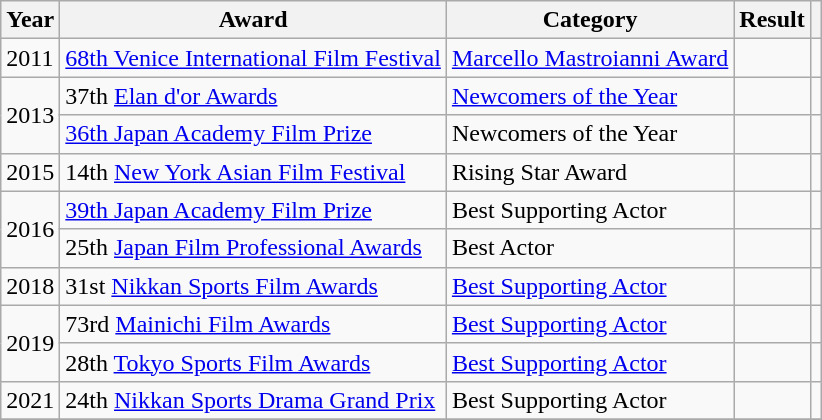<table class="wikitable plainrowheaders sortable" style="font-size:100%">
<tr>
<th scope="col">Year</th>
<th scope="col">Award</th>
<th scope="col">Category</th>
<th scope="col">Result</th>
<th scope="col" class="unsortable"></th>
</tr>
<tr>
<td>2011</td>
<td><a href='#'>68th Venice International Film Festival</a></td>
<td><a href='#'>Marcello Mastroianni Award</a></td>
<td></td>
<td></td>
</tr>
<tr>
<td rowspan="2">2013</td>
<td>37th <a href='#'>Elan d'or Awards</a></td>
<td><a href='#'>Newcomers of the Year</a></td>
<td></td>
<td></td>
</tr>
<tr>
<td><a href='#'>36th Japan Academy Film Prize</a></td>
<td>Newcomers of the Year</td>
<td></td>
<td></td>
</tr>
<tr>
<td>2015</td>
<td>14th <a href='#'>New York Asian Film Festival</a></td>
<td>Rising Star Award</td>
<td></td>
<td></td>
</tr>
<tr>
<td rowspan="2">2016</td>
<td><a href='#'>39th Japan Academy Film Prize</a></td>
<td>Best Supporting Actor</td>
<td></td>
<td></td>
</tr>
<tr>
<td>25th <a href='#'>Japan Film Professional Awards</a></td>
<td>Best Actor</td>
<td></td>
<td></td>
</tr>
<tr>
<td>2018</td>
<td>31st <a href='#'>Nikkan Sports Film Awards</a></td>
<td><a href='#'>Best Supporting Actor</a></td>
<td></td>
<td></td>
</tr>
<tr>
<td rowspan="2">2019</td>
<td>73rd <a href='#'>Mainichi Film Awards</a></td>
<td><a href='#'>Best Supporting Actor</a></td>
<td></td>
<td></td>
</tr>
<tr>
<td>28th <a href='#'>Tokyo Sports Film Awards</a></td>
<td><a href='#'>Best Supporting Actor</a></td>
<td></td>
<td></td>
</tr>
<tr>
<td>2021</td>
<td>24th <a href='#'>Nikkan Sports Drama Grand Prix</a></td>
<td>Best Supporting Actor</td>
<td></td>
<td></td>
</tr>
<tr>
</tr>
</table>
